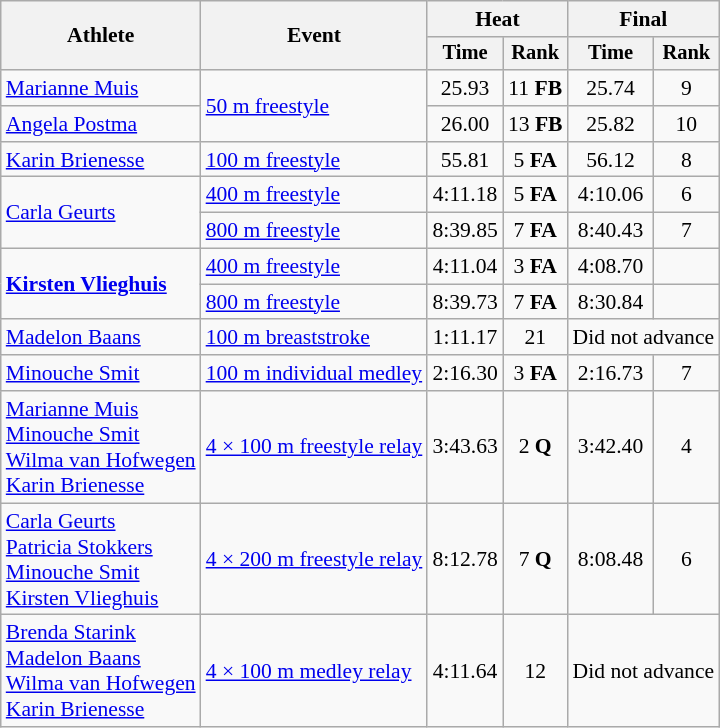<table class=wikitable style=font-size:90%;text-align:center>
<tr>
<th rowspan=2>Athlete</th>
<th rowspan=2>Event</th>
<th colspan=2>Heat</th>
<th colspan=2>Final</th>
</tr>
<tr style=font-size:95%>
<th>Time</th>
<th>Rank</th>
<th>Time</th>
<th>Rank</th>
</tr>
<tr>
<td align=left><a href='#'>Marianne Muis</a></td>
<td align=left rowspan=2><a href='#'>50 m freestyle</a></td>
<td>25.93</td>
<td>11 <strong>FB</strong></td>
<td>25.74</td>
<td>9</td>
</tr>
<tr>
<td align=left><a href='#'>Angela Postma</a></td>
<td>26.00</td>
<td>13 <strong>FB</strong></td>
<td>25.82</td>
<td>10</td>
</tr>
<tr>
<td align=left><a href='#'>Karin Brienesse</a></td>
<td align=left><a href='#'>100 m freestyle</a></td>
<td>55.81</td>
<td>5 <strong>FA</strong></td>
<td>56.12</td>
<td>8</td>
</tr>
<tr>
<td align=left rowspan=2><a href='#'>Carla Geurts</a></td>
<td align=left><a href='#'>400 m freestyle</a></td>
<td>4:11.18</td>
<td>5 <strong>FA</strong></td>
<td>4:10.06</td>
<td>6</td>
</tr>
<tr>
<td align=left><a href='#'>800 m freestyle</a></td>
<td>8:39.85</td>
<td>7 <strong>FA</strong></td>
<td>8:40.43</td>
<td>7</td>
</tr>
<tr>
<td align=left rowspan=2><strong><a href='#'>Kirsten Vlieghuis</a></strong></td>
<td align=left><a href='#'>400 m freestyle</a></td>
<td>4:11.04</td>
<td>3 <strong>FA</strong></td>
<td>4:08.70</td>
<td></td>
</tr>
<tr>
<td align=left><a href='#'>800 m freestyle</a></td>
<td>8:39.73</td>
<td>7 <strong>FA</strong></td>
<td>8:30.84</td>
<td></td>
</tr>
<tr>
<td align=left><a href='#'>Madelon Baans</a></td>
<td align=left><a href='#'>100 m breaststroke</a></td>
<td>1:11.17</td>
<td>21</td>
<td colspan=2>Did not advance</td>
</tr>
<tr>
<td align=left><a href='#'>Minouche Smit</a></td>
<td align=left><a href='#'>100 m individual medley</a></td>
<td>2:16.30</td>
<td>3 <strong>FA</strong></td>
<td>2:16.73</td>
<td>7</td>
</tr>
<tr>
<td align=left><a href='#'>Marianne Muis</a><br><a href='#'>Minouche Smit</a><br><a href='#'>Wilma van Hofwegen</a><br><a href='#'>Karin Brienesse</a></td>
<td align=left><a href='#'>4 × 100 m freestyle relay</a></td>
<td>3:43.63</td>
<td>2 <strong>Q</strong></td>
<td>3:42.40</td>
<td>4</td>
</tr>
<tr>
<td align=left><a href='#'>Carla Geurts</a><br><a href='#'>Patricia Stokkers</a><br><a href='#'>Minouche Smit</a><br><a href='#'>Kirsten Vlieghuis</a></td>
<td align=left><a href='#'>4 × 200 m freestyle relay</a></td>
<td>8:12.78</td>
<td>7 <strong>Q</strong></td>
<td>8:08.48</td>
<td>6</td>
</tr>
<tr>
<td align=left><a href='#'>Brenda Starink</a><br><a href='#'>Madelon Baans</a><br><a href='#'>Wilma van Hofwegen</a><br><a href='#'>Karin Brienesse</a></td>
<td align=left><a href='#'>4 × 100 m medley relay</a></td>
<td>4:11.64</td>
<td>12</td>
<td colspan=2>Did not advance</td>
</tr>
</table>
